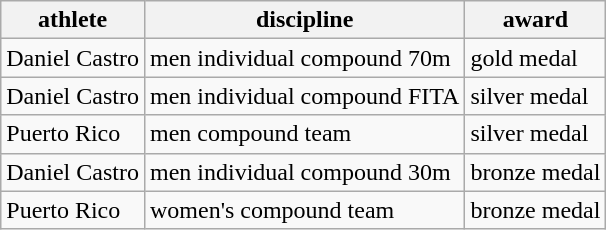<table class="wikitable">
<tr>
<th>athlete</th>
<th>discipline</th>
<th>award</th>
</tr>
<tr>
<td>Daniel Castro</td>
<td>men individual compound 70m</td>
<td>gold medal</td>
</tr>
<tr>
<td>Daniel Castro</td>
<td>men individual compound FITA</td>
<td>silver medal</td>
</tr>
<tr>
<td>Puerto Rico</td>
<td>men compound team</td>
<td>silver medal</td>
</tr>
<tr>
<td>Daniel Castro</td>
<td>men individual compound 30m</td>
<td>bronze medal</td>
</tr>
<tr>
<td>Puerto Rico</td>
<td>women's compound team</td>
<td>bronze medal</td>
</tr>
</table>
